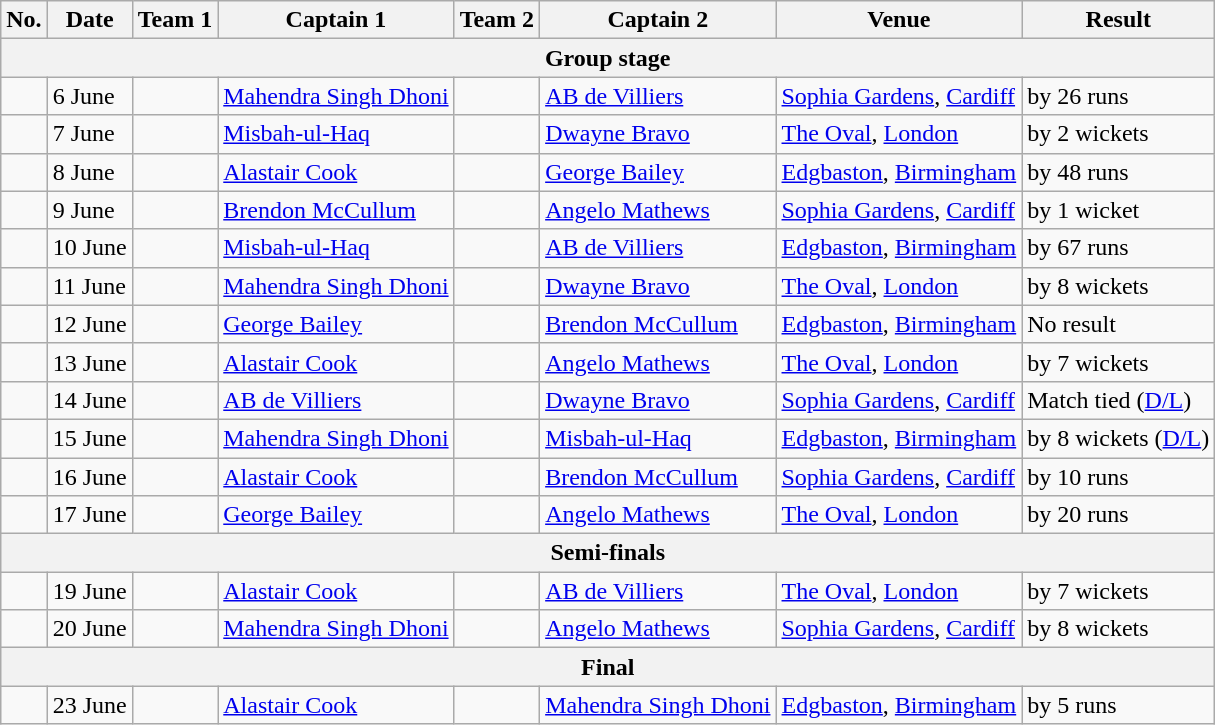<table class="wikitable">
<tr>
<th>No.</th>
<th>Date</th>
<th>Team 1</th>
<th>Captain 1</th>
<th>Team 2</th>
<th>Captain 2</th>
<th>Venue</th>
<th>Result</th>
</tr>
<tr>
<th colspan="9">Group stage</th>
</tr>
<tr>
<td></td>
<td>6 June</td>
<td></td>
<td><a href='#'>Mahendra Singh Dhoni</a></td>
<td></td>
<td><a href='#'>AB de Villiers</a></td>
<td><a href='#'>Sophia Gardens</a>, <a href='#'>Cardiff</a></td>
<td> by 26 runs</td>
</tr>
<tr>
<td></td>
<td>7 June</td>
<td></td>
<td><a href='#'>Misbah-ul-Haq</a></td>
<td></td>
<td><a href='#'>Dwayne Bravo</a></td>
<td><a href='#'>The Oval</a>, <a href='#'>London</a></td>
<td> by 2 wickets</td>
</tr>
<tr>
<td></td>
<td>8 June</td>
<td></td>
<td><a href='#'>Alastair Cook</a></td>
<td></td>
<td><a href='#'>George Bailey</a></td>
<td><a href='#'>Edgbaston</a>, <a href='#'>Birmingham</a></td>
<td> by 48 runs</td>
</tr>
<tr>
<td></td>
<td>9 June</td>
<td></td>
<td><a href='#'>Brendon McCullum</a></td>
<td></td>
<td><a href='#'>Angelo Mathews</a></td>
<td><a href='#'>Sophia Gardens</a>, <a href='#'>Cardiff</a></td>
<td> by 1 wicket</td>
</tr>
<tr>
<td></td>
<td>10 June</td>
<td></td>
<td><a href='#'>Misbah-ul-Haq</a></td>
<td></td>
<td><a href='#'>AB de Villiers</a></td>
<td><a href='#'>Edgbaston</a>, <a href='#'>Birmingham</a></td>
<td> by 67 runs</td>
</tr>
<tr>
<td></td>
<td>11 June</td>
<td></td>
<td><a href='#'>Mahendra Singh Dhoni</a></td>
<td></td>
<td><a href='#'>Dwayne Bravo</a></td>
<td><a href='#'>The Oval</a>, <a href='#'>London</a></td>
<td> by 8 wickets</td>
</tr>
<tr>
<td></td>
<td>12 June</td>
<td></td>
<td><a href='#'>George Bailey</a></td>
<td></td>
<td><a href='#'>Brendon McCullum</a></td>
<td><a href='#'>Edgbaston</a>, <a href='#'>Birmingham</a></td>
<td>No result</td>
</tr>
<tr>
<td></td>
<td>13 June</td>
<td></td>
<td><a href='#'>Alastair Cook</a></td>
<td></td>
<td><a href='#'>Angelo Mathews</a></td>
<td><a href='#'>The Oval</a>, <a href='#'>London</a></td>
<td> by 7 wickets</td>
</tr>
<tr>
<td></td>
<td>14 June</td>
<td></td>
<td><a href='#'>AB de Villiers</a></td>
<td></td>
<td><a href='#'>Dwayne Bravo</a></td>
<td><a href='#'>Sophia Gardens</a>, <a href='#'>Cardiff</a></td>
<td>Match tied (<a href='#'>D/L</a>)</td>
</tr>
<tr>
<td></td>
<td>15 June</td>
<td></td>
<td><a href='#'>Mahendra Singh Dhoni</a></td>
<td></td>
<td><a href='#'>Misbah-ul-Haq</a></td>
<td><a href='#'>Edgbaston</a>, <a href='#'>Birmingham</a></td>
<td> by 8 wickets (<a href='#'>D/L</a>)</td>
</tr>
<tr>
<td></td>
<td>16 June</td>
<td></td>
<td><a href='#'>Alastair Cook</a></td>
<td></td>
<td><a href='#'>Brendon McCullum</a></td>
<td><a href='#'>Sophia Gardens</a>, <a href='#'>Cardiff</a></td>
<td> by 10 runs</td>
</tr>
<tr>
<td></td>
<td>17 June</td>
<td></td>
<td><a href='#'>George Bailey</a></td>
<td></td>
<td><a href='#'>Angelo Mathews</a></td>
<td><a href='#'>The Oval</a>, <a href='#'>London</a></td>
<td> by 20 runs</td>
</tr>
<tr>
<th colspan="9">Semi-finals</th>
</tr>
<tr>
<td></td>
<td>19 June</td>
<td></td>
<td><a href='#'>Alastair Cook</a></td>
<td></td>
<td><a href='#'>AB de Villiers</a></td>
<td><a href='#'>The Oval</a>, <a href='#'>London</a></td>
<td> by 7 wickets</td>
</tr>
<tr>
<td></td>
<td>20 June</td>
<td></td>
<td><a href='#'>Mahendra Singh Dhoni</a></td>
<td></td>
<td><a href='#'>Angelo Mathews</a></td>
<td><a href='#'>Sophia Gardens</a>, <a href='#'>Cardiff</a></td>
<td> by 8 wickets</td>
</tr>
<tr>
<th colspan="9">Final</th>
</tr>
<tr>
<td></td>
<td>23 June</td>
<td></td>
<td><a href='#'>Alastair Cook</a></td>
<td></td>
<td><a href='#'>Mahendra Singh Dhoni</a></td>
<td><a href='#'>Edgbaston</a>, <a href='#'>Birmingham</a></td>
<td> by 5 runs</td>
</tr>
</table>
